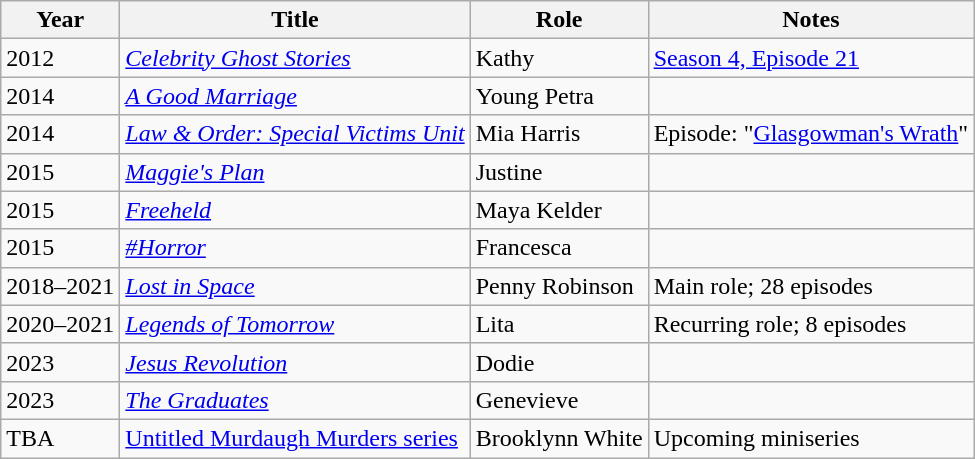<table class="wikitable sortable">
<tr>
<th>Year</th>
<th>Title</th>
<th>Role</th>
<th>Notes</th>
</tr>
<tr>
<td>2012</td>
<td><em><a href='#'>Celebrity Ghost Stories</a></em></td>
<td>Kathy</td>
<td><a href='#'>Season 4, Episode 21</a></td>
</tr>
<tr>
<td>2014</td>
<td><em><a href='#'>A Good Marriage</a></em></td>
<td>Young Petra</td>
<td></td>
</tr>
<tr>
<td>2014</td>
<td><em><a href='#'>Law & Order: Special Victims Unit</a></em></td>
<td>Mia Harris</td>
<td>Episode: "<a href='#'>Glasgowman's Wrath</a>"</td>
</tr>
<tr>
<td>2015</td>
<td><em><a href='#'>Maggie's Plan</a></em></td>
<td>Justine</td>
<td></td>
</tr>
<tr>
<td>2015</td>
<td><em><a href='#'>Freeheld</a></em></td>
<td>Maya Kelder</td>
<td></td>
</tr>
<tr>
<td>2015</td>
<td><em><a href='#'>#Horror</a></em></td>
<td>Francesca</td>
<td></td>
</tr>
<tr>
<td>2018–2021</td>
<td><em><a href='#'>Lost in Space</a></em></td>
<td>Penny Robinson</td>
<td>Main role; 28 episodes</td>
</tr>
<tr>
<td>2020–2021</td>
<td><em><a href='#'>Legends of Tomorrow</a></em></td>
<td>Lita</td>
<td>Recurring role; 8 episodes</td>
</tr>
<tr>
<td>2023</td>
<td><em><a href='#'>Jesus Revolution</a></em></td>
<td>Dodie</td>
<td></td>
</tr>
<tr>
<td>2023</td>
<td><em><a href='#'>The Graduates</a></em></td>
<td>Genevieve</td>
<td></td>
</tr>
<tr>
<td>TBA</td>
<td><a href='#'>Untitled Murdaugh Murders series</a></td>
<td>Brooklynn White</td>
<td>Upcoming miniseries</td>
</tr>
</table>
